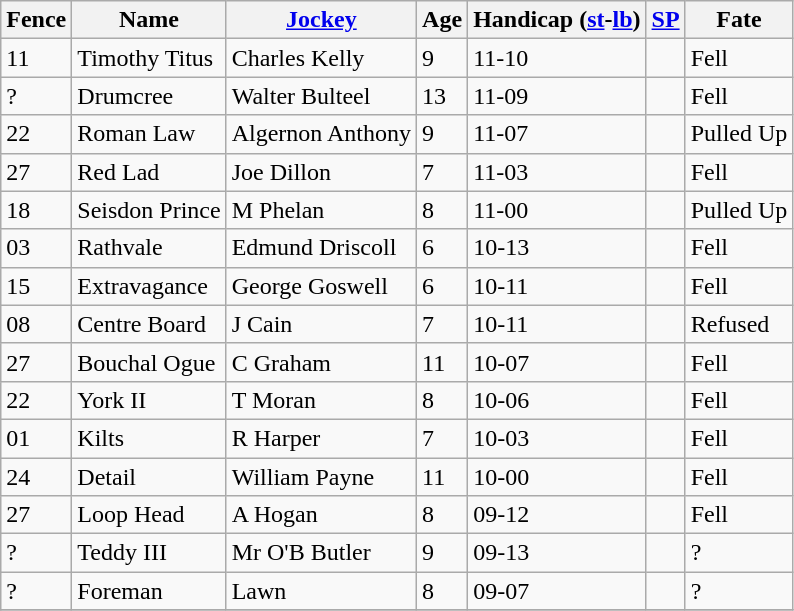<table class="wikitable sortable">
<tr>
<th>Fence</th>
<th>Name</th>
<th><a href='#'>Jockey</a></th>
<th>Age</th>
<th>Handicap (<a href='#'>st</a>-<a href='#'>lb</a>)</th>
<th><a href='#'>SP</a></th>
<th>Fate</th>
</tr>
<tr>
<td>11</td>
<td>Timothy Titus</td>
<td>Charles Kelly</td>
<td>9</td>
<td>11-10</td>
<td></td>
<td>Fell</td>
</tr>
<tr>
<td>?</td>
<td>Drumcree</td>
<td>Walter Bulteel</td>
<td>13</td>
<td>11-09</td>
<td></td>
<td>Fell</td>
</tr>
<tr>
<td>22</td>
<td>Roman Law</td>
<td>Algernon Anthony</td>
<td>9</td>
<td>11-07</td>
<td></td>
<td>Pulled Up</td>
</tr>
<tr>
<td>27</td>
<td>Red Lad</td>
<td>Joe Dillon</td>
<td>7</td>
<td>11-03</td>
<td></td>
<td>Fell</td>
</tr>
<tr>
<td>18</td>
<td>Seisdon Prince</td>
<td>M Phelan</td>
<td>8</td>
<td>11-00</td>
<td></td>
<td>Pulled Up</td>
</tr>
<tr>
<td>03</td>
<td>Rathvale</td>
<td>Edmund Driscoll</td>
<td>6</td>
<td>10-13</td>
<td></td>
<td>Fell</td>
</tr>
<tr>
<td>15</td>
<td>Extravagance</td>
<td>George Goswell</td>
<td>6</td>
<td>10-11</td>
<td></td>
<td>Fell</td>
</tr>
<tr>
<td>08</td>
<td>Centre Board</td>
<td>J Cain</td>
<td>7</td>
<td>10-11</td>
<td></td>
<td>Refused</td>
</tr>
<tr>
<td>27</td>
<td>Bouchal Ogue</td>
<td>C Graham</td>
<td>11</td>
<td>10-07</td>
<td></td>
<td>Fell</td>
</tr>
<tr>
<td>22</td>
<td>York II</td>
<td>T Moran</td>
<td>8</td>
<td>10-06</td>
<td></td>
<td>Fell</td>
</tr>
<tr>
<td>01</td>
<td>Kilts</td>
<td>R Harper</td>
<td>7</td>
<td>10-03</td>
<td></td>
<td>Fell</td>
</tr>
<tr>
<td>24</td>
<td>Detail</td>
<td>William Payne</td>
<td>11</td>
<td>10-00</td>
<td></td>
<td>Fell</td>
</tr>
<tr>
<td>27</td>
<td>Loop Head</td>
<td>A Hogan</td>
<td>8</td>
<td>09-12</td>
<td></td>
<td>Fell</td>
</tr>
<tr>
<td>?</td>
<td>Teddy III</td>
<td>Mr O'B Butler</td>
<td>9</td>
<td>09-13</td>
<td></td>
<td>?</td>
</tr>
<tr>
<td>?</td>
<td>Foreman</td>
<td>Lawn</td>
<td>8</td>
<td>09-07</td>
<td></td>
<td>?</td>
</tr>
<tr>
</tr>
</table>
